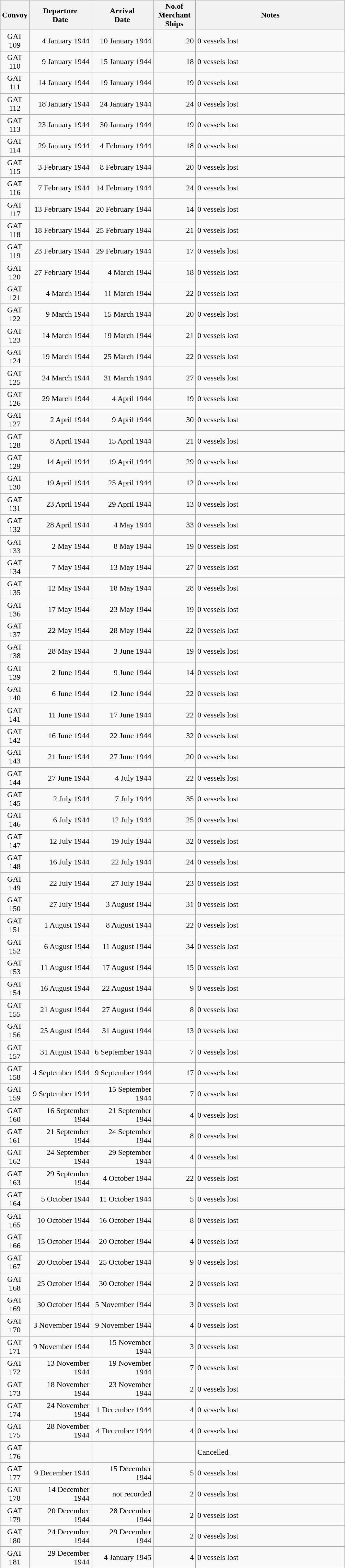<table class="wikitable sortable">
<tr>
<th scope="col" width="50px">Convoy</th>
<th scope="col" width="120px">Departure<br>Date</th>
<th scope="col" width="120px">Arrival<br>Date</th>
<th scope="col" width="80px">No.of Merchant Ships</th>
<th scope="col" width="300px">Notes</th>
</tr>
<tr>
<td align="center">GAT 109</td>
<td align="right">4 January 1944</td>
<td align="right">10 January 1944</td>
<td align="right">20</td>
<td align="left">0 vessels lost</td>
</tr>
<tr>
<td align="center">GAT 110</td>
<td align="right">9 January 1944</td>
<td align="right">15 January 1944</td>
<td align="right">18</td>
<td align="left">0 vessels lost</td>
</tr>
<tr>
<td align="center">GAT 111</td>
<td align="right">14 January 1944</td>
<td align="right">19 January 1944</td>
<td align="right">19</td>
<td align="left">0 vessels lost</td>
</tr>
<tr>
<td align="center">GAT 112</td>
<td align="right">18 January 1944</td>
<td align="right">24 January 1944</td>
<td align="right">24</td>
<td align="left">0 vessels lost</td>
</tr>
<tr>
<td align="center">GAT 113</td>
<td align="right">23 January 1944</td>
<td align="right">30 January 1944</td>
<td align="right">19</td>
<td align="left">0 vessels lost</td>
</tr>
<tr>
<td align="center">GAT 114</td>
<td align="right">29 January 1944</td>
<td align="right">4 February 1944</td>
<td align="right">18</td>
<td align="left">0 vessels lost</td>
</tr>
<tr>
<td align="center">GAT 115</td>
<td align="right">3 February 1944</td>
<td align="right">8 February 1944</td>
<td align="right">20</td>
<td align="left">0 vessels lost</td>
</tr>
<tr>
<td align="center">GAT 116</td>
<td align="right">7 February 1944</td>
<td align="right">14 February 1944</td>
<td align="right">24</td>
<td align="left">0 vessels lost</td>
</tr>
<tr>
<td align="center">GAT 117</td>
<td align="right">13 February 1944</td>
<td align="right">20 February 1944</td>
<td align="right">14</td>
<td align="left">0 vessels lost</td>
</tr>
<tr>
<td align="center">GAT 118</td>
<td align="right">18 February 1944</td>
<td align="right">25 February 1944</td>
<td align="right">21</td>
<td align="left">0 vessels lost</td>
</tr>
<tr>
<td align="center">GAT 119</td>
<td align="right">23 February 1944</td>
<td align="right">29 February 1944</td>
<td align="right">17</td>
<td align="left">0 vessels lost</td>
</tr>
<tr>
<td align="center">GAT 120</td>
<td align="right">27 February 1944</td>
<td align="right">4 March 1944</td>
<td align="right">18</td>
<td align="left">0 vessels lost</td>
</tr>
<tr>
<td align="center">GAT 121</td>
<td align="right">4 March 1944</td>
<td align="right">11 March 1944</td>
<td align="right">22</td>
<td align="left">0 vessels lost</td>
</tr>
<tr>
<td align="center">GAT 122</td>
<td align="right">9 March 1944</td>
<td align="right">15 March 1944</td>
<td align="right">20</td>
<td align="left">0 vessels lost</td>
</tr>
<tr>
<td align="center">GAT 123</td>
<td align="right">14 March 1944</td>
<td align="right">19 March 1944</td>
<td align="right">21</td>
<td align="left">0 vessels lost</td>
</tr>
<tr>
<td align="center">GAT 124</td>
<td align="right">19 March 1944</td>
<td align="right">25 March 1944</td>
<td align="right">22</td>
<td align="left">0 vessels lost</td>
</tr>
<tr>
<td align="center">GAT 125</td>
<td align="right">24 March 1944</td>
<td align="right">31 March 1944</td>
<td align="right">27</td>
<td align="left">0 vessels lost</td>
</tr>
<tr>
<td align="center">GAT 126</td>
<td align="right">29 March 1944</td>
<td align="right">4 April 1944</td>
<td align="right">19</td>
<td align="left">0 vessels lost</td>
</tr>
<tr>
<td align="center">GAT 127</td>
<td align="right">2 April 1944</td>
<td align="right">9 April 1944</td>
<td align="right">30</td>
<td align="left">0 vessels lost</td>
</tr>
<tr>
<td align="center">GAT 128</td>
<td align="right">8 April 1944</td>
<td align="right">15 April 1944</td>
<td align="right">21</td>
<td align="left">0 vessels lost</td>
</tr>
<tr>
<td align="center">GAT 129</td>
<td align="right">14 April 1944</td>
<td align="right">19 April 1944</td>
<td align="right">29</td>
<td align="left">0 vessels lost</td>
</tr>
<tr>
<td align="center">GAT 130</td>
<td align="right">19 April 1944</td>
<td align="right">25 April 1944</td>
<td align="right">12</td>
<td align="left">0 vessels lost</td>
</tr>
<tr>
<td align="center">GAT 131</td>
<td align="right">23 April 1944</td>
<td align="right">29 April 1944</td>
<td align="right">13</td>
<td align="left">0 vessels lost</td>
</tr>
<tr>
<td align="center">GAT 132</td>
<td align="right">28 April 1944</td>
<td align="right">4 May 1944</td>
<td align="right">33</td>
<td align="left">0 vessels lost</td>
</tr>
<tr>
<td align="center">GAT 133</td>
<td align="right">2 May 1944</td>
<td align="right">8 May 1944</td>
<td align="right">19</td>
<td align="left">0 vessels lost</td>
</tr>
<tr>
<td align="center">GAT 134</td>
<td align="right">7 May 1944</td>
<td align="right">13 May 1944</td>
<td align="right">27</td>
<td align="left">0 vessels lost</td>
</tr>
<tr>
<td align="center">GAT 135</td>
<td align="right">12 May 1944</td>
<td align="right">18 May 1944</td>
<td align="right">28</td>
<td align="left">0 vessels lost</td>
</tr>
<tr>
<td align="center">GAT 136</td>
<td align="right">17 May 1944</td>
<td align="right">23 May 1944</td>
<td align="right">19</td>
<td align="left">0 vessels lost</td>
</tr>
<tr>
<td align="center">GAT 137</td>
<td align="right">22 May 1944</td>
<td align="right">28 May 1944</td>
<td align="right">22</td>
<td align="left">0 vessels lost</td>
</tr>
<tr>
<td align="center">GAT 138</td>
<td align="right">28 May 1944</td>
<td align="right">3 June 1944</td>
<td align="right">19</td>
<td align="left">0 vessels lost</td>
</tr>
<tr>
<td align="center">GAT 139</td>
<td align="right">2 June 1944</td>
<td align="right">9 June 1944</td>
<td align="right">14</td>
<td align="left">0 vessels lost</td>
</tr>
<tr>
<td align="center">GAT 140</td>
<td align="right">6 June 1944</td>
<td align="right">12 June 1944</td>
<td align="right">22</td>
<td align="left">0 vessels lost</td>
</tr>
<tr>
<td align="center">GAT 141</td>
<td align="right">11 June 1944</td>
<td align="right">17 June 1944</td>
<td align="right">22</td>
<td align="left">0 vessels lost</td>
</tr>
<tr>
<td align="center">GAT 142</td>
<td align="right">16 June 1944</td>
<td align="right">22 June 1944</td>
<td align="right">32</td>
<td align="left">0 vessels lost</td>
</tr>
<tr>
<td align="center">GAT 143</td>
<td align="right">21 June 1944</td>
<td align="right">27 June 1944</td>
<td align="right">20</td>
<td align="left">0 vessels lost</td>
</tr>
<tr>
<td align="center">GAT 144</td>
<td align="right">27 June 1944</td>
<td align="right">4 July 1944</td>
<td align="right">22</td>
<td align="left">0 vessels lost</td>
</tr>
<tr>
<td align="center">GAT 145</td>
<td align="right">2 July 1944</td>
<td align="right">7 July 1944</td>
<td align="right">35</td>
<td align="left">0 vessels lost</td>
</tr>
<tr>
<td align="center">GAT 146</td>
<td align="right">6 July 1944</td>
<td align="right">12 July 1944</td>
<td align="right">25</td>
<td align="left">0 vessels lost</td>
</tr>
<tr>
<td align="center">GAT 147</td>
<td align="right">12 July 1944</td>
<td align="right">19 July 1944</td>
<td align="right">32</td>
<td align="left">0 vessels lost</td>
</tr>
<tr>
<td align="center">GAT 148</td>
<td align="right">16 July 1944</td>
<td align="right">22 July 1944</td>
<td align="right">24</td>
<td align="left">0 vessels lost</td>
</tr>
<tr>
<td align="center">GAT 149</td>
<td align="right">22 July 1944</td>
<td align="right">27 July 1944</td>
<td align="right">23</td>
<td align="left">0 vessels lost</td>
</tr>
<tr>
<td align="center">GAT 150</td>
<td align="right">27 July 1944</td>
<td align="right">3 August 1944</td>
<td align="right">31</td>
<td align="left">0 vessels lost</td>
</tr>
<tr>
<td align="center">GAT 151</td>
<td align="right">1 August 1944</td>
<td align="right">8 August 1944</td>
<td align="right">22</td>
<td align="left">0 vessels lost</td>
</tr>
<tr>
<td align="center">GAT 152</td>
<td align="right">6 August 1944</td>
<td align="right">11 August 1944</td>
<td align="right">34</td>
<td align="left">0 vessels lost</td>
</tr>
<tr>
<td align="center">GAT 153</td>
<td align="right">11 August 1944</td>
<td align="right">17 August 1944</td>
<td align="right">15</td>
<td align="left">0 vessels lost</td>
</tr>
<tr>
<td align="center">GAT 154</td>
<td align="right">16 August 1944</td>
<td align="right">22 August 1944</td>
<td align="right">9</td>
<td align="left">0 vessels lost</td>
</tr>
<tr>
<td align="center">GAT 155</td>
<td align="right">21 August 1944</td>
<td align="right">27 August 1944</td>
<td align="right">8</td>
<td align="left">0 vessels lost</td>
</tr>
<tr>
<td align="center">GAT 156</td>
<td align="right">25 August 1944</td>
<td align="right">31 August 1944</td>
<td align="right">13</td>
<td align="left">0 vessels lost</td>
</tr>
<tr>
<td align="center">GAT 157</td>
<td align="right">31 August 1944</td>
<td align="right">6 September 1944</td>
<td align="right">7</td>
<td align="left">0 vessels lost</td>
</tr>
<tr>
<td align="center">GAT 158</td>
<td align="right">4 September 1944</td>
<td align="right">9 September 1944</td>
<td align="right">17</td>
<td align="left">0 vessels lost</td>
</tr>
<tr>
<td align="center">GAT 159</td>
<td align="right">9 September 1944</td>
<td align="right">15 September 1944</td>
<td align="right">7</td>
<td align="left">0 vessels lost</td>
</tr>
<tr>
<td align="center">GAT 160</td>
<td align="right">16 September 1944</td>
<td align="right">21 September 1944</td>
<td align="right">4</td>
<td align="left">0 vessels lost</td>
</tr>
<tr>
<td align="center">GAT 161</td>
<td align="right">21 September 1944</td>
<td align="right">24 September 1944</td>
<td align="right">8</td>
<td align="left">0 vessels lost</td>
</tr>
<tr>
<td align="center">GAT 162</td>
<td align="right">24 September 1944</td>
<td align="right">29 September 1944</td>
<td align="right">4</td>
<td align="left">0 vessels lost</td>
</tr>
<tr>
<td align="center">GAT 163</td>
<td align="right">29 September 1944</td>
<td align="right">4 October 1944</td>
<td align="right">22</td>
<td align="left">0 vessels lost</td>
</tr>
<tr>
<td align="center">GAT 164</td>
<td align="right">5 October 1944</td>
<td align="right">11 October 1944</td>
<td align="right">5</td>
<td align="left">0 vessels lost</td>
</tr>
<tr>
<td align="center">GAT 165</td>
<td align="right">10 October 1944</td>
<td align="right">16 October 1944</td>
<td align="right">8</td>
<td align="left">0 vessels lost</td>
</tr>
<tr>
<td align="center">GAT 166</td>
<td align="right">15 October 1944</td>
<td align="right">20 October 1944</td>
<td align="right">4</td>
<td align="left">0 vessels lost</td>
</tr>
<tr>
<td align="center">GAT 167</td>
<td align="right">20 October 1944</td>
<td align="right">25 October 1944</td>
<td align="right">9</td>
<td align="left">0 vessels lost</td>
</tr>
<tr>
<td align="center">GAT 168</td>
<td align="right">25 October 1944</td>
<td align="right">30 October 1944</td>
<td align="right">2</td>
<td align="left">0 vessels lost</td>
</tr>
<tr>
<td align="center">GAT 169</td>
<td align="right">30 October 1944</td>
<td align="right">5 November 1944</td>
<td align="right">3</td>
<td align="left">0 vessels lost</td>
</tr>
<tr>
<td align="center">GAT 170</td>
<td align="right">3 November 1944</td>
<td align="right">9 November 1944</td>
<td align="right">4</td>
<td align="left">0 vessels lost</td>
</tr>
<tr>
<td align="center">GAT 171</td>
<td align="right">9 November 1944</td>
<td align="right">15 November 1944</td>
<td align="right">3</td>
<td align="left">0 vessels lost</td>
</tr>
<tr>
<td align="center">GAT 172</td>
<td align="right">13 November 1944</td>
<td align="right">19 November 1944</td>
<td align="right">7</td>
<td align="left">0 vessels lost</td>
</tr>
<tr>
<td align="center">GAT 173</td>
<td align="right">18 November 1944</td>
<td align="right">23 November 1944</td>
<td align="right">2</td>
<td align="left">0 vessels lost</td>
</tr>
<tr>
<td align="center">GAT 174</td>
<td align="right">24 November 1944</td>
<td align="right">1 December 1944</td>
<td align="right">4</td>
<td align="left">0 vessels lost</td>
</tr>
<tr>
<td align="center">GAT 175</td>
<td align="right">28 November 1944</td>
<td align="right">4 December 1944</td>
<td align="right">4</td>
<td align="left">0 vessels lost</td>
</tr>
<tr>
<td align="center">GAT 176</td>
<td align="right"></td>
<td align="right"></td>
<td align="right"></td>
<td align="left">Cancelled</td>
</tr>
<tr>
<td align="center">GAT 177</td>
<td align="right">9 December 1944</td>
<td align="right">15 December 1944</td>
<td align="right">5</td>
<td align="left">0 vessels lost</td>
</tr>
<tr>
<td align="center">GAT 178</td>
<td align="right">14 December 1944</td>
<td align="right">not recorded</td>
<td align="right">2</td>
<td align="left">0 vessels lost</td>
</tr>
<tr>
<td align="center">GAT 179</td>
<td align="right">20 December 1944</td>
<td align="right">28 December 1944</td>
<td align="right">2</td>
<td align="left">0 vessels lost</td>
</tr>
<tr>
<td align="center">GAT 180</td>
<td align="right">24 December 1944</td>
<td align="right">29 December 1944</td>
<td align="right">2</td>
<td align="left">0 vessels lost</td>
</tr>
<tr>
<td align="center">GAT 181</td>
<td align="right">29 December 1944</td>
<td align="right">4 January 1945</td>
<td align="right">4</td>
<td align="left">0 vessels lost</td>
</tr>
<tr>
</tr>
</table>
